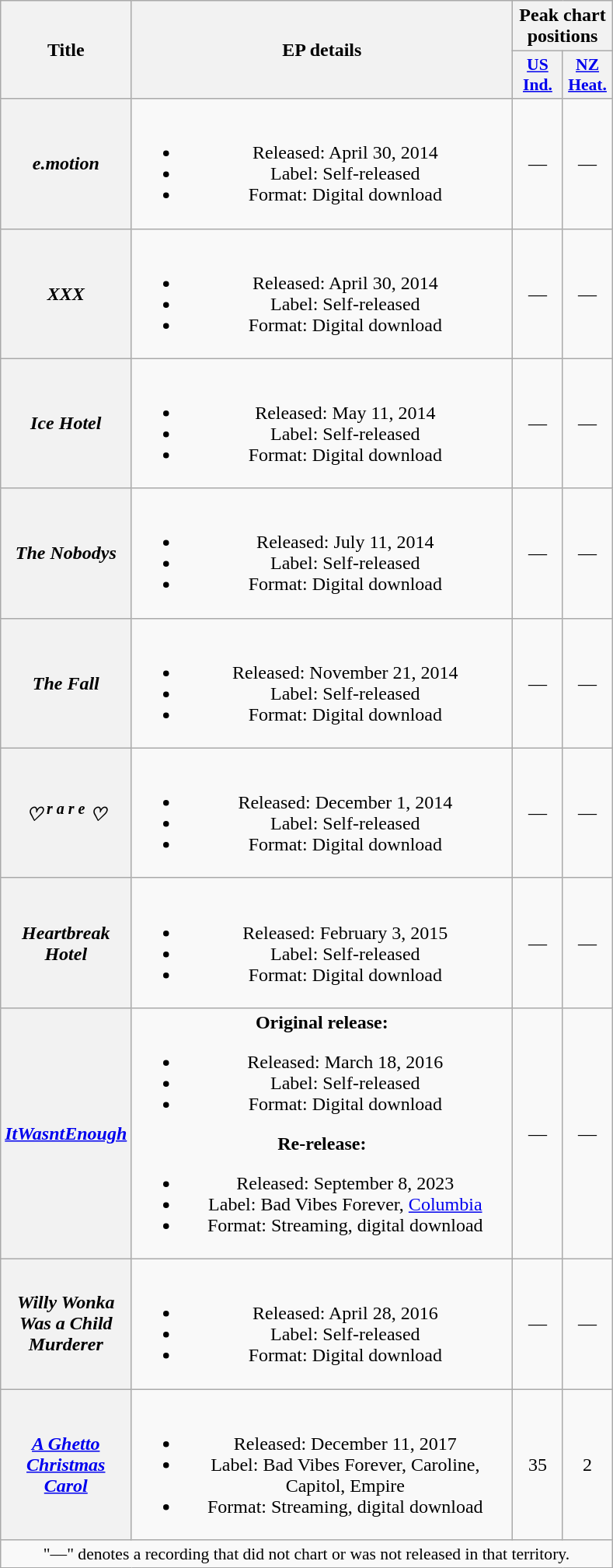<table class="wikitable plainrowheaders" style="text-align:center;">
<tr>
<th scope="col" rowspan="2" style="width:6em;">Title</th>
<th scope="col" rowspan="2" style="width:20em;">EP details</th>
<th scope="col" colspan="2">Peak chart positions</th>
</tr>
<tr>
<th scope="col" style="width:2.5em;font-size:90%;"><a href='#'>US<br>Ind.</a><br></th>
<th scope="col" style="width:2.5em;font-size:90%;"><a href='#'>NZ<br>Heat.</a><br></th>
</tr>
<tr>
<th scope="row"><em>e.motion</em></th>
<td><br><ul><li>Released:  April 30, 2014</li><li>Label: Self-released</li><li>Format: Digital download</li></ul></td>
<td>—</td>
<td>—</td>
</tr>
<tr>
<th scope="row"><em>XXX</em></th>
<td><br><ul><li>Released: April 30, 2014</li><li>Label: Self-released</li><li>Format: Digital download</li></ul></td>
<td>—</td>
<td>—</td>
</tr>
<tr>
<th scope="row"><em>Ice Hotel</em></th>
<td><br><ul><li>Released: May 11, 2014</li><li>Label: Self-released</li><li>Format: Digital download</li></ul></td>
<td>—</td>
<td>—</td>
</tr>
<tr>
<th scope="row"><em>The Nobodys</em></th>
<td><br><ul><li>Released: July 11, 2014</li><li>Label: Self-released</li><li>Format: Digital download</li></ul></td>
<td>—</td>
<td>—</td>
</tr>
<tr>
<th scope="row"><em>The Fall</em></th>
<td><br><ul><li>Released: November 21, 2014</li><li>Label: Self-released</li><li>Format: Digital download</li></ul></td>
<td>—</td>
<td>—</td>
</tr>
<tr>
<th scope="row"><em>♡ <sup>r a r e</sup> ♡</em></th>
<td><br><ul><li>Released: December 1, 2014</li><li>Label: Self-released</li><li>Format: Digital download</li></ul></td>
<td>—</td>
<td>—</td>
</tr>
<tr>
<th scope="row"><em>Heartbreak Hotel</em></th>
<td><br><ul><li>Released: February 3, 2015</li><li>Label: Self-released</li><li>Format: Digital download</li></ul></td>
<td>—</td>
<td>—</td>
</tr>
<tr>
<th scope="row"><em><a href='#'>ItWasntEnough</a></em></th>
<td><strong>Original release:</strong><br><ul><li>Released: March 18, 2016</li><li>Label: Self-released</li><li>Format: Digital download</li></ul><strong>Re-release:</strong><ul><li>Released: September 8, 2023</li><li>Label: Bad Vibes Forever, <a href='#'>Columbia</a></li><li>Format: Streaming, digital download</li></ul></td>
<td>—</td>
<td>—</td>
</tr>
<tr>
<th scope="row"><em>Willy Wonka Was a Child Murderer</em></th>
<td><br><ul><li>Released: April 28, 2016</li><li>Label: Self-released</li><li>Format: Digital download</li></ul></td>
<td>—</td>
<td>—</td>
</tr>
<tr>
<th scope="row"><em><a href='#'>A Ghetto Christmas Carol</a></em></th>
<td><br><ul><li>Released: December 11, 2017</li><li>Label: Bad Vibes Forever, Caroline, Capitol, Empire</li><li>Format: Streaming, digital download</li></ul></td>
<td>35</td>
<td>2</td>
</tr>
<tr>
<td colspan="4" style="font-size:90%">"—" denotes a recording that did not chart or was not released in that territory.</td>
</tr>
</table>
